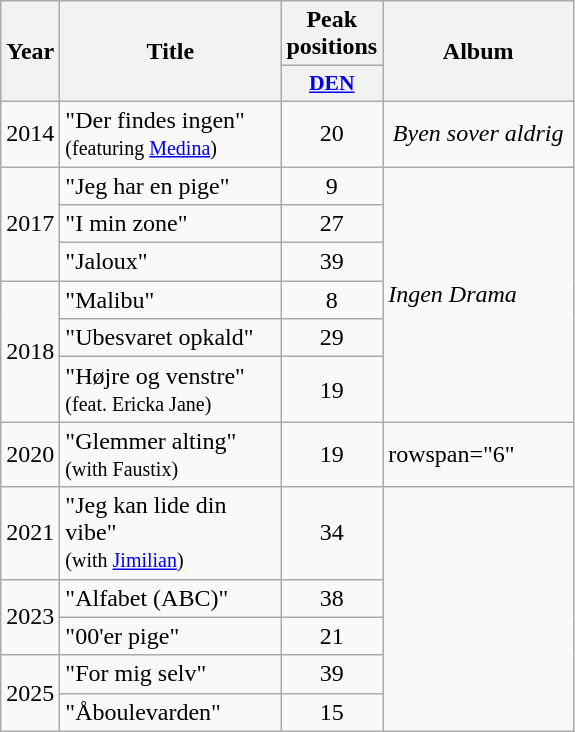<table class="wikitable">
<tr>
<th align="center" rowspan="2" width="10">Year</th>
<th align="center" rowspan="2" width="140">Title</th>
<th align="center" colspan="1" width="20">Peak positions</th>
<th align="center" rowspan="2" width="120">Album</th>
</tr>
<tr>
<th scope="col" style="width:3em;font-size:90%;"><a href='#'>DEN</a><br></th>
</tr>
<tr>
<td style="text-align:center;">2014</td>
<td>"Der findes ingen" <br><small>(featuring <a href='#'>Medina</a>)</small></td>
<td style="text-align:center;">20</td>
<td style="text-align:center;"><em>Byen sover aldrig</em></td>
</tr>
<tr>
<td style="text-align:center;" rowspan="3">2017</td>
<td>"Jeg har en pige"</td>
<td style="text-align:center;">9</td>
<td rowspan="6"><em>Ingen Drama</em></td>
</tr>
<tr>
<td>"I min zone"</td>
<td style="text-align:center;">27</td>
</tr>
<tr>
<td>"Jaloux"</td>
<td style="text-align:center;">39</td>
</tr>
<tr>
<td style="text-align:center;" rowspan="3">2018</td>
<td>"Malibu"</td>
<td style="text-align:center;">8</td>
</tr>
<tr>
<td>"Ubesvaret opkald"</td>
<td style="text-align:center;">29</td>
</tr>
<tr>
<td>"Højre og venstre" <br><small>(feat. Ericka Jane)</small></td>
<td style="text-align:center;">19<br></td>
</tr>
<tr>
<td style="text-align:center;">2020</td>
<td>"Glemmer alting" <br><small>(with Faustix)</small></td>
<td style="text-align:center;">19<br></td>
<td>rowspan="6" </td>
</tr>
<tr>
<td style="text-align:center;">2021</td>
<td>"Jeg kan lide din vibe" <br><small>(with <a href='#'>Jimilian</a>)</small></td>
<td style="text-align:center;">34<br></td>
</tr>
<tr>
<td style="text-align:center;" rowspan="2">2023</td>
<td>"Alfabet (ABC)"</td>
<td style="text-align:center;">38</td>
</tr>
<tr>
<td>"00'er pige"</td>
<td style="text-align:center;">21</td>
</tr>
<tr>
<td style="text-align:center;" rowspan="2">2025</td>
<td>"For mig selv"<br></td>
<td style="text-align:center;">39<br></td>
</tr>
<tr>
<td>"Åboulevarden"</td>
<td style="text-align:center;">15<br></td>
</tr>
</table>
